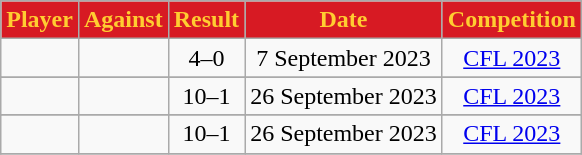<table class="wikitable sortable">
<tr>
<th style="background:#d71a23; color:#ffcd31; text-align:center;">Player</th>
<th style="background:#d71a23; color:#ffcd31; text-align:center;">Against</th>
<th style="background:#d71a23; color:#ffcd31; text-align:center;">Result</th>
<th style="background:#d71a23; color:#ffcd31; text-align:center;">Date</th>
<th style="background:#d71a23; color:#ffcd31; text-align:center;">Competition</th>
</tr>
<tr align="center">
<td></td>
<td></td>
<td align="center">4–0</td>
<td>7 September 2023</td>
<td><a href='#'>CFL 2023</a></td>
</tr>
<tr>
</tr>
<tr align="center">
<td></td>
<td></td>
<td align="center">10–1</td>
<td>26 September 2023</td>
<td><a href='#'>CFL 2023</a></td>
</tr>
<tr>
</tr>
<tr align="center">
<td></td>
<td></td>
<td align="center">10–1</td>
<td>26 September 2023</td>
<td><a href='#'>CFL 2023</a></td>
</tr>
<tr>
</tr>
</table>
